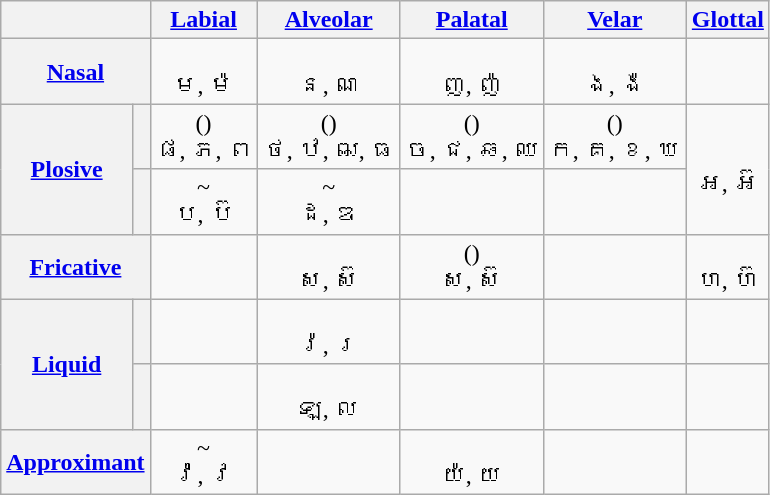<table class="wikitable" style="text-align:center;">
<tr>
<th colspan="2"></th>
<th><a href='#'>Labial</a></th>
<th><a href='#'>Alveolar</a></th>
<th><a href='#'>Palatal</a></th>
<th><a href='#'>Velar</a></th>
<th><a href='#'>Glottal</a></th>
</tr>
<tr>
<th colspan="2"><a href='#'>Nasal</a></th>
<td><br>ម, ម៉</td>
<td><br>ន, ណ</td>
<td><br>ញ, ញ៉</td>
<td><br>ង, ង៉</td>
<td></td>
</tr>
<tr>
<th rowspan="2"><a href='#'>Plosive</a></th>
<th></th>
<td> ()<br>ផ​, ភ, ព</td>
<td> ()<br>ថ, ឋ, ឍ, ធ</td>
<td> ()<br>ច, ជ, ឆ, ឈ</td>
<td> ()<br>ក, គ, ខ, ឃ</td>
<td rowspan="2"><br>អ, អ៊</td>
</tr>
<tr>
<th></th>
<td> ~ <br>ប, ប៊</td>
<td> ~ <br>ដ, ឌ</td>
<td></td>
<td></td>
</tr>
<tr>
<th colspan="2"><a href='#'>Fricative</a></th>
<td></td>
<td><br>ស, ស៊</td>
<td>()<br>ស, ស៊</td>
<td></td>
<td><br>ហ, ហ៊</td>
</tr>
<tr>
<th rowspan="2"><a href='#'>Liquid</a></th>
<th></th>
<td></td>
<td><br>រ៉, រ</td>
<td></td>
<td></td>
<td></td>
</tr>
<tr>
<th></th>
<td></td>
<td><br>ឡ, ល</td>
<td></td>
<td></td>
<td></td>
</tr>
<tr>
<th colspan="2"><a href='#'>Approximant</a></th>
<td> ~ <br>វ៉, វ</td>
<td></td>
<td><br>យ៉, យ</td>
<td></td>
<td></td>
</tr>
</table>
